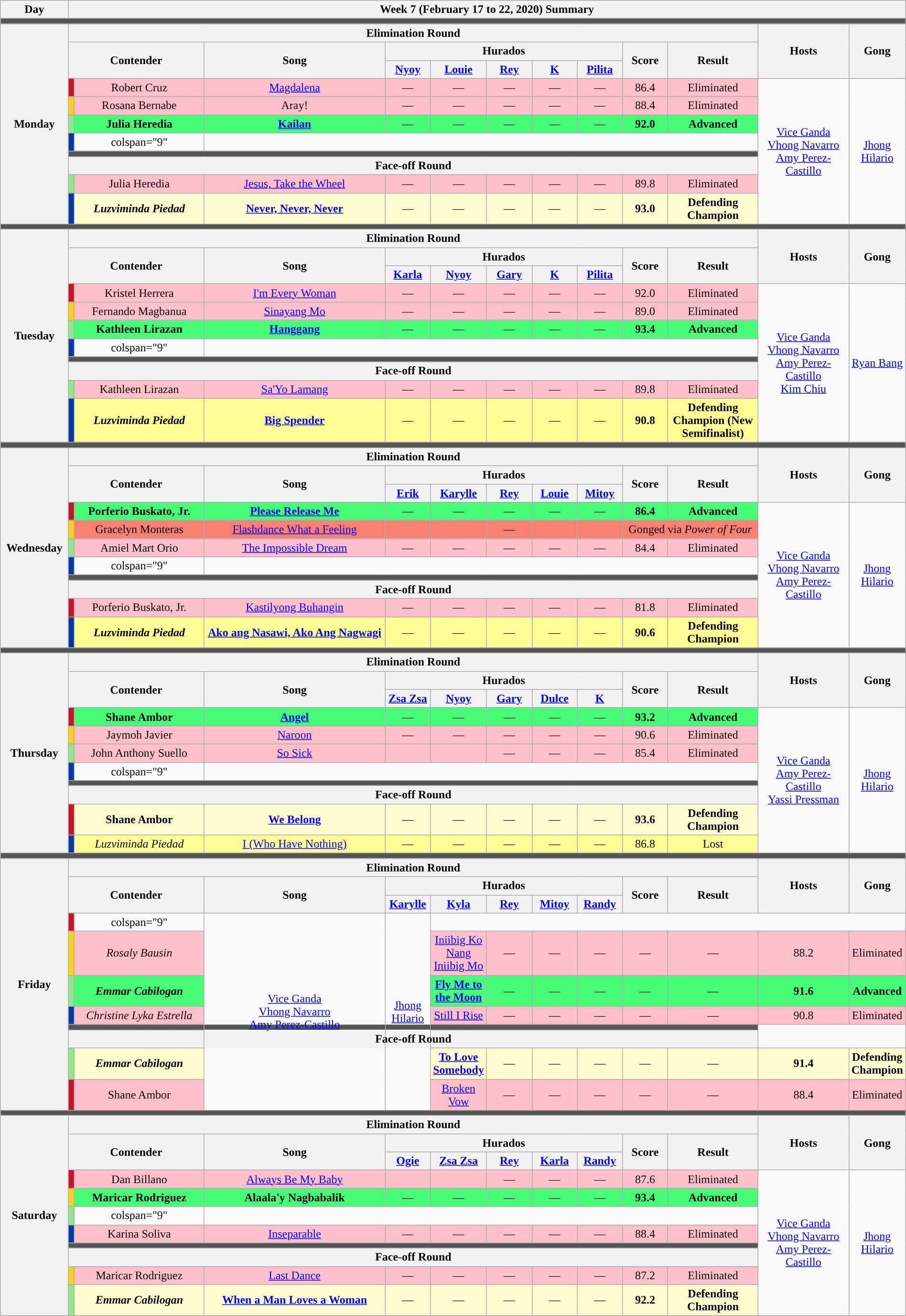<table class="wikitable mw-collapsible mw-collapsed" style="text-align:center; width:100%;">
<tr>
<th>Day</th>
<th colspan="12">Week 7 (February 17 to 22, 2020) Summary</th>
</tr>
<tr>
<th colspan="13" style="background:#555;"></th>
</tr>
<tr>
<th rowspan=11">Monday<br><small></small></th>
<th colspan="10">Elimination Round</th>
<th rowspan="3" width="10%">Hosts</th>
<th rowspan="3" width="05%">Gong</th>
</tr>
<tr>
<th colspan="2" rowspan="2" width="15%">Contender</th>
<th rowspan="2" width="20%">Song</th>
<th colspan="5" width="25%">Hurados </th>
<th rowspan="2" width="05%">Score</th>
<th rowspan="2" width="10%">Result</th>
</tr>
<tr>
<th width="05%"><a href='#'>Nyoy</a></th>
<th width="05%"><a href='#'>Louie</a></th>
<th width="05%"><a href='#'>Rey</a></th>
<th width="05%"><a href='#'>K</a></th>
<th width="05%"><a href='#'>Pilita</a></th>
</tr>
<tr>
<th style="background-color:#CE1126;"></th>
<td style="background-color:pink">Robert Cruz</td>
<td style="background-color:pink"><a href='#'>Magdalena</a></td>
<td style="background-color:pink">—</td>
<td style="background-color:pink">—</td>
<td style="background-color:pink">—</td>
<td style="background-color:pink">—</td>
<td style="background-color:pink">—</td>
<td style="background-color:pink">86.4</td>
<td style="background-color:pink">Eliminated</td>
<td rowspan="8"><a href='#'>Vice Ganda</a><br><a href='#'>Vhong Navarro</a><br><a href='#'>Amy Perez-Castillo</a></td>
<td rowspan="8"><a href='#'>Jhong Hilario</a></td>
</tr>
<tr>
<th style="background-color:#FCD116;"></th>
<td style="background-color:pink">Rosana Bernabe</td>
<td style="background-color:pink">Aray!</td>
<td style="background-color:pink">—</td>
<td style="background-color:pink">—</td>
<td style="background-color:pink">—</td>
<td style="background-color:pink">—</td>
<td style="background-color:pink">—</td>
<td style="background-color:pink">88.4</td>
<td style="background-color:pink">Eliminated</td>
</tr>
<tr>
<th style="background-color:#8deb87;"></th>
<td style="background-color:#44ff77"><strong>Julia Heredia</strong></td>
<td style="background-color:#44ff77"><strong><a href='#'>Kailan</a></strong></td>
<td style="background-color:#44ff77">—</td>
<td style="background-color:#44ff77">—</td>
<td style="background-color:#44ff77">—</td>
<td style="background-color:#44ff77">—</td>
<td style="background-color:#44ff77">—</td>
<td style="background-color:#44ff77"><strong>92.0</strong></td>
<td style="background-color:#44ff77"><strong>Advanced</strong></td>
</tr>
<tr>
<th style="background-color:#0038A8;"></th>
<td>colspan="9" </td>
</tr>
<tr>
<th colspan="10" style="background:#555;"></th>
</tr>
<tr>
<th colspan="10">Face-off Round</th>
</tr>
<tr>
<th style="background-color:#8deb87;"></th>
<td style="background-color:pink">Julia Heredia</td>
<td style="background-color:pink"><a href='#'>Jesus, Take the Wheel</a></td>
<td style="background-color:pink">—</td>
<td style="background-color:pink">—</td>
<td style="background-color:pink">—</td>
<td style="background-color:pink">—</td>
<td style="background-color:pink">—</td>
<td style="background-color:pink">89.8</td>
<td style="background-color:pink">Eliminated</td>
</tr>
<tr>
<th style="background-color:#0038A8;"></th>
<td style="background-color:#FFFDD0"><strong><em>Luzviminda Piedad</em></strong></td>
<td style="background-color:#FFFDD0"><strong><a href='#'>Never, Never, Never</a></strong></td>
<td style="background-color:#FFFDD0">—</td>
<td style="background-color:#FFFDD0">—</td>
<td style="background-color:#FFFDD0">—</td>
<td style="background-color:#FFFDD0">—</td>
<td style="background-color:#FFFDD0">—</td>
<td style="background-color:#FFFDD0"><strong>93.0</strong></td>
<td style="background-color:#FFFDD0"><strong>Defending Champion</strong></td>
</tr>
<tr>
<th colspan="13" style="background:#555;"></th>
</tr>
<tr>
<th rowspan="11">Tuesday<br><small></small></th>
<th colspan="10">Elimination Round</th>
<th rowspan="3" width="10%">Hosts</th>
<th rowspan="3" width="05%">Gong</th>
</tr>
<tr>
<th colspan="2" rowspan="2" width="15%">Contender</th>
<th rowspan="2" width="20%">Song</th>
<th colspan="5" width="25%">Hurados</th>
<th rowspan="2" width="05%">Score</th>
<th rowspan="2" width="10%">Result</th>
</tr>
<tr>
<th width="05%"><a href='#'>Karla</a></th>
<th width="05%"><a href='#'>Nyoy</a></th>
<th width="05%"><a href='#'>Gary</a></th>
<th width="05%"><a href='#'>K</a></th>
<th width="05%"><a href='#'>Pilita</a></th>
</tr>
<tr>
<th style="background-color:#CE1126;"></th>
<td style="background-color:pink">Kristel Herrera</td>
<td style="background-color:pink"><a href='#'>I'm Every Woman</a></td>
<td style="background-color:pink">—</td>
<td style="background-color:pink">—</td>
<td style="background-color:pink">—</td>
<td style="background-color:pink">—</td>
<td style="background-color:pink">—</td>
<td style="background-color:pink">92.0</td>
<td style="background-color:pink">Eliminated</td>
<td rowspan="8"><a href='#'>Vice Ganda</a><br><a href='#'>Vhong Navarro</a><br><a href='#'>Amy Perez-Castillo</a><br><a href='#'>Kim Chiu</a></td>
<td rowspan="8"><a href='#'>Ryan Bang</a></td>
</tr>
<tr>
<th style="background-color:#FCD116;"></th>
<td style="background-color:pink">Fernando Magbanua</td>
<td style="background-color:pink"><a href='#'>Sinayang Mo</a></td>
<td style="background-color:pink">—</td>
<td style="background-color:pink">—</td>
<td style="background-color:pink">—</td>
<td style="background-color:pink">—</td>
<td style="background-color:pink">—</td>
<td style="background-color:pink">89.0</td>
<td style="background-color:pink">Eliminated</td>
</tr>
<tr>
<th style="background-color:#8deb87;"></th>
<td style="background-color:#44ff77"><strong>Kathleen Lirazan</strong></td>
<td style="background-color:#44ff77"><strong><a href='#'>Hanggang</a></strong></td>
<td style="background-color:#44ff77">—</td>
<td style="background-color:#44ff77">—</td>
<td style="background-color:#44ff77">—</td>
<td style="background-color:#44ff77">—</td>
<td style="background-color:#44ff77">—</td>
<td style="background-color:#44ff77"><strong>93.4</strong></td>
<td style="background-color:#44ff77"><strong>Advanced</strong></td>
</tr>
<tr>
<th style="background-color:#0038A8;"></th>
<td>colspan="9" </td>
</tr>
<tr>
<th colspan="10" style="background:#555;"></th>
</tr>
<tr>
<th colspan="10">Face-off Round</th>
</tr>
<tr>
<th style="background-color:#8deb87;"></th>
<td style="background-color:pink">Kathleen Lirazan</td>
<td style="background-color:pink"><a href='#'>Sa'Yo Lamang</a></td>
<td style="background-color:pink">—</td>
<td style="background-color:pink">—</td>
<td style="background-color:pink">—</td>
<td style="background-color:pink">—</td>
<td style="background-color:pink">—</td>
<td style="background-color:pink">89.8</td>
<td style="background-color:pink">Eliminated</td>
</tr>
<tr>
<th style="background-color:#0038A8;"></th>
<td style="background-color:#FDFD96"><strong><em>Luzviminda Piedad</em></strong></td>
<td style="background-color:#FDFD96"><strong><a href='#'>Big Spender</a></strong></td>
<td style="background-color:#FDFD96">—</td>
<td style="background-color:#FDFD96">—</td>
<td style="background-color:#FDFD96">—</td>
<td style="background-color:#FDFD96">—</td>
<td style="background-color:#FDFD96">—</td>
<td style="background-color:#FDFD96"><strong>90.8</strong></td>
<td style="background-color:#FDFD96"><strong>Defending Champion (New Semifinalist)</strong></td>
</tr>
<tr>
<th colspan="13" style="background:#555;"></th>
</tr>
<tr>
<th rowspan="11">Wednesday<br><small></small></th>
<th colspan=10">Elimination Round</th>
<th rowspan="3" width="10%">Hosts</th>
<th rowspan="3" width="05%">Gong</th>
</tr>
<tr>
<th colspan="2" rowspan="2" width="15%">Contender</th>
<th rowspan="2" width="20%">Song</th>
<th colspan="5" width="25%">Hurados</th>
<th rowspan="2" width="05%">Score</th>
<th rowspan="2" width="10%">Result</th>
</tr>
<tr>
<th width="05%"><a href='#'>Erik</a></th>
<th width="05%"><a href='#'>Karylle</a></th>
<th width="05%"><a href='#'>Rey</a></th>
<th width="05%"><a href='#'>Louie</a></th>
<th width="05%"><a href='#'>Mitoy</a></th>
</tr>
<tr>
<th style="background-color:#CE1126;"></th>
<td style="background-color:#44ff77"><strong>Porferio Buskato, Jr.</strong></td>
<td style="background-color:#44ff77"><strong><a href='#'>Please Release Me</a></strong></td>
<td style="background-color:#44ff77">—</td>
<td style="background-color:#44ff77">—</td>
<td style="background-color:#44ff77">—</td>
<td style="background-color:#44ff77">—</td>
<td style="background-color:#44ff77">—</td>
<td style="background-color:#44ff77"><strong>86.4</strong></td>
<td style="background-color:#44ff77"><strong>Advanced</strong></td>
<td rowspan="8"><a href='#'>Vice Ganda</a><br><a href='#'>Vhong Navarro</a><br><a href='#'>Amy Perez-Castillo</a></td>
<td rowspan="8"><a href='#'>Jhong Hilario</a></td>
</tr>
<tr>
<th style="background-color:#FCD116;"></th>
<td style="background-color:salmon">Gracelyn Monteras</td>
<td style="background-color:salmon"><a href='#'>Flashdance What a Feeling</a></td>
<td style="background-color:salmon"></td>
<td style="background-color:salmon"></td>
<td style="background-color:salmon">—</td>
<td style="background-color:salmon"></td>
<td style="background-color:salmon"></td>
<td colspan="2" style="background-color:salmon">Gonged via <em>Power of Four</em></td>
</tr>
<tr>
<th style="background-color:#8deb87;"></th>
<td style="background-color:pink">Amiel Mart Orio</td>
<td style="background-color:pink"><a href='#'>The Impossible Dream</a></td>
<td style="background-color:pink">—</td>
<td style="background-color:pink">—</td>
<td style="background-color:pink">—</td>
<td style="background-color:pink">—</td>
<td style="background-color:pink">—</td>
<td style="background-color:pink">84.4</td>
<td style="background-color:pink">Eliminated</td>
</tr>
<tr>
<th style="background-color:#0038A8;"></th>
<td>colspan="9" </td>
</tr>
<tr>
<th colspan="10" style="background:#555;"></th>
</tr>
<tr>
<th colspan="10">Face-off Round</th>
</tr>
<tr>
<th style="background-color:#CE1126;"></th>
<td style="background-color:pink">Porferio Buskato, Jr.</td>
<td style="background-color:pink"><a href='#'>Kastilyong Buhangin</a></td>
<td style="background-color:pink">—</td>
<td style="background-color:pink">—</td>
<td style="background-color:pink">—</td>
<td style="background-color:pink">—</td>
<td style="background-color:pink">—</td>
<td style="background-color:pink">81.8</td>
<td style="background-color:pink">Eliminated</td>
</tr>
<tr>
<th style="background-color:#0038A8;"></th>
<td style="background-color:#FDFD96"><strong><em>Luzviminda Piedad</em></strong></td>
<td style="background-color:#FDFD96"><strong><a href='#'>Ako ang Nasawi, Ako Ang Nagwagi</a></strong></td>
<td style="background-color:#FDFD96">—</td>
<td style="background-color:#FDFD96">—</td>
<td style="background-color:#FDFD96">—</td>
<td style="background-color:#FDFD96">—</td>
<td style="background-color:#FDFD96">—</td>
<td style="background-color:#FDFD96"><strong>90.6</strong></td>
<td style="background-color:#FDFD96"><strong>Defending Champion</strong></td>
</tr>
<tr>
<th colspan="13" style="background:#555;"></th>
</tr>
<tr>
<th rowspan="11">Thursday<br><small></small></th>
<th colspan="10">Elimination Round</th>
<th rowspan="3" width="10%">Hosts</th>
<th rowspan="3" width="05%">Gong</th>
</tr>
<tr>
<th colspan="2" rowspan="2" width="15%">Contender</th>
<th rowspan="2" width="20%">Song</th>
<th colspan="5" width="25%">Hurados</th>
<th rowspan="2" width="05%">Score</th>
<th rowspan="2" width="10%">Result</th>
</tr>
<tr>
<th width="05%"><a href='#'>Zsa Zsa</a></th>
<th width="05%"><a href='#'>Nyoy</a></th>
<th width="05%"><a href='#'>Gary</a></th>
<th width="05%"><a href='#'>Dulce</a></th>
<th width="05%"><a href='#'>K</a></th>
</tr>
<tr>
<th style="background-color:#CE1126;"></th>
<td style="background-color:#44ff77"><strong>Shane Ambor</strong></td>
<td style="background-color:#44ff77"><strong><a href='#'>Angel</a></strong></td>
<td style="background-color:#44ff77">—</td>
<td style="background-color:#44ff77">—</td>
<td style="background-color:#44ff77">—</td>
<td style="background-color:#44ff77">—</td>
<td style="background-color:#44ff77">—</td>
<td style="background-color:#44ff77"><strong>93.2</strong></td>
<td style="background-color:#44ff77"><strong>Advanced</strong></td>
<td rowspan="8"><a href='#'>Vice Ganda</a><br><a href='#'>Amy Perez-Castillo</a><br><a href='#'>Yassi Pressman</a></td>
<td rowspan="8"><a href='#'>Jhong Hilario</a></td>
</tr>
<tr>
<th style="background-color:#FCD116;"></th>
<td style="background-color:pink">Jaymoh Javier</td>
<td style="background-color:pink"><a href='#'>Naroon</a></td>
<td style="background-color:pink">—</td>
<td style="background-color:pink">—</td>
<td style="background-color:pink">—</td>
<td style="background-color:pink">—</td>
<td style="background-color:pink">—</td>
<td style="background-color:pink">90.6</td>
<td style="background-color:pink">Eliminated</td>
</tr>
<tr>
<th style="background-color:#8deb87;"></th>
<td style="background-color:pink">John Anthony Suello</td>
<td style="background-color:pink"><a href='#'>So Sick</a></td>
<td style="background-color:pink"></td>
<td style="background-color:pink"></td>
<td style="background-color:pink">—</td>
<td style="background-color:pink">—</td>
<td style="background-color:pink">—</td>
<td style="background-color:pink">85.4</td>
<td style="background-color:pink">Eliminated</td>
</tr>
<tr>
<th style="background-color:#0038A8;"></th>
<td>colspan="9" </td>
</tr>
<tr>
<th colspan="10" style="background:#555;"></th>
</tr>
<tr>
<th colspan="10">Face-off Round</th>
</tr>
<tr>
<th style="background-color:#CE1126;"></th>
<td style="background-color:#FFFDD0"><strong>Shane Ambor</strong></td>
<td style="background-color:#FFFDD0"><strong><a href='#'>We Belong</a></strong></td>
<td style="background-color:#FFFDD0">—</td>
<td style="background-color:#FFFDD0">—</td>
<td style="background-color:#FFFDD0">—</td>
<td style="background-color:#FFFDD0">—</td>
<td style="background-color:#FFFDD0">—</td>
<td style="background-color:#FFFDD0"><strong>93.6</strong></td>
<td style="background-color:#FFFDD0"><strong>Defending Champion</strong></td>
</tr>
<tr>
<th style="background-color:#0038A8;"></th>
<td style="background-color:#FDFD96"><em>Luzviminda Piedad</em></td>
<td style="background-color:#FDFD96"><a href='#'>I (Who Have Nothing)</a></td>
<td style="background-color:#FDFD96">—</td>
<td style="background-color:#FDFD96">—</td>
<td style="background-color:#FDFD96">—</td>
<td style="background-color:#FDFD96">—</td>
<td style="background-color:#FDFD96">—</td>
<td style="background-color:#FDFD96">86.8</td>
<td style="background-color:#FDFD96">Lost</td>
</tr>
<tr>
<th colspan="13" style="background:#555;"></th>
</tr>
<tr>
<th rowspan="11">Friday<br><small></small></th>
<th colspan="10">Elimination Round</th>
<th rowspan="3" width="10%">Hosts</th>
<th rowspan="3" width="05%">Gong</th>
</tr>
<tr>
<th colspan="2" rowspan="2" width="15%">Contender</th>
<th rowspan="2" width="20%">Song</th>
<th colspan="5" width="25%">Hurados</th>
<th rowspan="2" width="05%">Score</th>
<th rowspan="2" width="10%">Result</th>
</tr>
<tr>
<th width="05%"><a href='#'>Karylle</a></th>
<th width="05%"><a href='#'>Kyla</a></th>
<th width="05%"><a href='#'>Rey</a></th>
<th width="05%"><a href='#'>Mitoy</a></th>
<th width="05%"><a href='#'>Randy</a></th>
</tr>
<tr>
<th style="background-color:#CE1126;"></th>
<td>colspan="9" </td>
<td rowspan="8"><a href='#'>Vice Ganda</a><br><a href='#'>Vhong Navarro</a><br><a href='#'>Amy Perez-Castillo</a></td>
<td rowspan="8"><a href='#'>Jhong Hilario</a></td>
</tr>
<tr>
<th style="background-color:#FCD116;"></th>
<td style="background-color:pink"><em>Rosaly Bausin</em></td>
<td style="background-color:pink"><a href='#'>Iniibig Ko Nang Iniibig Mo</a></td>
<td style="background-color:pink">—</td>
<td style="background-color:pink">—</td>
<td style="background-color:pink">—</td>
<td style="background-color:pink">—</td>
<td style="background-color:pink">—</td>
<td style="background-color:pink">88.2</td>
<td style="background-color:pink">Eliminated</td>
</tr>
<tr>
<th style="background-color:#8deb87;"></th>
<td style="background-color:#44ff77"><strong><em>Emmar Cabilogan</em></strong></td>
<td style="background-color:#44ff77"><strong><a href='#'>Fly Me to the Moon</a></strong></td>
<td style="background-color:#44ff77">—</td>
<td style="background-color:#44ff77">—</td>
<td style="background-color:#44ff77">—</td>
<td style="background-color:#44ff77">—</td>
<td style="background-color:#44ff77">—</td>
<td style="background-color:#44ff77"><strong>91.6</strong></td>
<td style="background-color:#44ff77"><strong>Advanced</strong></td>
</tr>
<tr>
<th style="background-color:#0038A8;"></th>
<td style="background-color:pink"><em>Christine Lyka Estrella</em></td>
<td style="background-color:pink"><a href='#'>Still I Rise</a></td>
<td style="background-color:pink">—</td>
<td style="background-color:pink">—</td>
<td style="background-color:pink">—</td>
<td style="background-color:pink">—</td>
<td style="background-color:pink">—</td>
<td style="background-color:pink">90.8</td>
<td style="background-color:pink">Eliminated</td>
</tr>
<tr>
<th colspan="10" style="background:#555;"></th>
</tr>
<tr>
<th colspan="10">Face-off Round</th>
</tr>
<tr>
<th style="background-color:#8deb87;"></th>
<td style="background-color:#FFFDD0"><strong><em>Emmar Cabilogan</em></strong></td>
<td style="background-color:#FFFDD0"><strong><a href='#'>To Love Somebody</a></strong></td>
<td style="background-color:#FFFDD0">—</td>
<td style="background-color:#FFFDD0">—</td>
<td style="background-color:#FFFDD0">—</td>
<td style="background-color:#FFFDD0">—</td>
<td style="background-color:#FFFDD0">—</td>
<td style="background-color:#FFFDD0"><strong>91.4</strong></td>
<td style="background-color:#FFFDD0"><strong>Defending Champion</strong></td>
</tr>
<tr>
<th style="background-color:#CE1126;"></th>
<td style="background-color:pink">Shane Ambor</td>
<td style="background-color:pink"><a href='#'>Broken Vow</a></td>
<td style="background-color:pink">—</td>
<td style="background-color:pink">—</td>
<td style="background-color:pink">—</td>
<td style="background-color:pink">—</td>
<td style="background-color:pink">—</td>
<td style="background-color:pink">88.4</td>
<td style="background-color:pink">Eliminated</td>
</tr>
<tr>
<th colspan="13" style="background:#555;"></th>
</tr>
<tr>
<th rowspan="11">Saturday<br><small></small></th>
<th colspan="10">Elimination Round</th>
<th rowspan="3" width="10%">Hosts</th>
<th rowspan="3" width="05%">Gong</th>
</tr>
<tr>
<th colspan="2" rowspan="2" width="15%">Contender</th>
<th rowspan="2" width="20%">Song</th>
<th colspan="5" width="25%">Hurados</th>
<th rowspan="2" width="05%">Score</th>
<th rowspan="2" width="10%">Result</th>
</tr>
<tr>
<th width="05%"><a href='#'>Ogie</a></th>
<th width="05%"><a href='#'>Zsa Zsa</a></th>
<th width="05%"><a href='#'>Rey</a></th>
<th width="05%"><a href='#'>Karla</a></th>
<th width="05%"><a href='#'>Randy</a></th>
</tr>
<tr>
<th style="background-color:#CE1126;"></th>
<td style="background-color:pink">Dan Billano</td>
<td style="background-color:pink"><a href='#'>Always Be My Baby</a></td>
<td style="background-color:pink"></td>
<td style="background-color:pink"></td>
<td style="background-color:pink">—</td>
<td style="background-color:pink">—</td>
<td style="background-color:pink">—</td>
<td style="background-color:pink">87.6</td>
<td style="background-color:pink">Eliminated</td>
<td rowspan="8"><a href='#'>Vice Ganda</a><br><a href='#'>Vhong Navarro</a><br><a href='#'>Amy Perez-Castillo</a></td>
<td rowspan="8"><a href='#'>Jhong Hilario</a></td>
</tr>
<tr>
<th style="background-color:#FCD116;"></th>
<td style="background-color:#44ff77"><strong>Maricar Rodriguez</strong></td>
<td style="background-color:#44ff77"><strong>Alaala'y Nagbabalik</strong></td>
<td style="background-color:#44ff77">—</td>
<td style="background-color:#44ff77">—</td>
<td style="background-color:#44ff77">—</td>
<td style="background-color:#44ff77">—</td>
<td style="background-color:#44ff77">—</td>
<td style="background-color:#44ff77"><strong>93.4</strong></td>
<td style="background-color:#44ff77"><strong>Advanced</strong></td>
</tr>
<tr>
<th style="background-color:#8deb87;"></th>
<td>colspan="9" </td>
</tr>
<tr>
<th style="background-color:#0038A8;"></th>
<td style="background-color:pink">Karina Soliva</td>
<td style="background-color:pink"><a href='#'>Inseparable</a></td>
<td style="background-color:pink">—</td>
<td style="background-color:pink">—</td>
<td style="background-color:pink">—</td>
<td style="background-color:pink">—</td>
<td style="background-color:pink">—</td>
<td style="background-color:pink">88.4</td>
<td style="background-color:pink">Eliminated</td>
</tr>
<tr>
<th colspan="10" style="background:#555;"></th>
</tr>
<tr>
<th colspan="10">Face-off Round</th>
</tr>
<tr>
<th style="background-color:#FCD116;"></th>
<td style="background-color:pink">Maricar Rodriguez</td>
<td style="background-color:pink"><a href='#'>Last Dance</a></td>
<td style="background-color:pink">—</td>
<td style="background-color:pink">—</td>
<td style="background-color:pink">—</td>
<td style="background-color:pink">—</td>
<td style="background-color:pink">—</td>
<td style="background-color:pink">87.2</td>
<td style="background-color:pink">Eliminated</td>
</tr>
<tr>
<th style="background-color:#8deb87;"></th>
<td style="background-color:#FFFDD0"><strong><em>Emmar Cabilogan</em></strong></td>
<td style="background-color:#FFFDD0"><strong><a href='#'>When a Man Loves a Woman</a></strong></td>
<td style="background-color:#FFFDD0">—</td>
<td style="background-color:#FFFDD0">—</td>
<td style="background-color:#FFFDD0">—</td>
<td style="background-color:#FFFDD0">—</td>
<td style="background-color:#FFFDD0">—</td>
<td style="background-color:#FFFDD0"><strong>92.2</strong></td>
<td style="background-color:#FFFDD0"><strong>Defending Champion</strong></td>
</tr>
</table>
